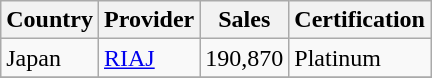<table class="wikitable" border="1">
<tr>
<th>Country</th>
<th>Provider</th>
<th>Sales</th>
<th>Certification</th>
</tr>
<tr>
<td>Japan</td>
<td><a href='#'>RIAJ</a></td>
<td>190,870</td>
<td>Platinum</td>
</tr>
<tr>
</tr>
</table>
